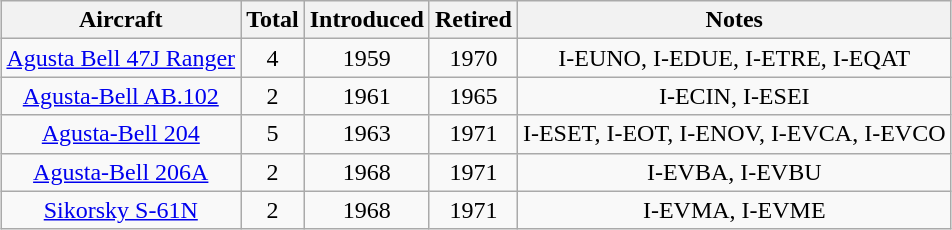<table class="wikitable" style="margin:auto;text-align:center">
<tr>
<th>Aircraft</th>
<th>Total</th>
<th>Introduced</th>
<th>Retired</th>
<th>Notes</th>
</tr>
<tr>
<td><a href='#'>Agusta Bell 47J Ranger</a></td>
<td>4</td>
<td>1959</td>
<td>1970</td>
<td>I-EUNO, I-EDUE, I-ETRE, I-EQAT</td>
</tr>
<tr>
<td><a href='#'>Agusta-Bell AB.102</a></td>
<td>2</td>
<td>1961</td>
<td>1965</td>
<td>I-ECIN, I-ESEI</td>
</tr>
<tr>
<td><a href='#'>Agusta-Bell 204</a></td>
<td>5</td>
<td>1963</td>
<td>1971</td>
<td>I-ESET, I-EOT, I-ENOV, I-EVCA, I-EVCO</td>
</tr>
<tr>
<td><a href='#'>Agusta-Bell 206A</a></td>
<td>2</td>
<td>1968</td>
<td>1971</td>
<td>I-EVBA, I-EVBU</td>
</tr>
<tr>
<td><a href='#'>Sikorsky S-61N</a></td>
<td>2</td>
<td>1968</td>
<td>1971</td>
<td>I-EVMA, I-EVME</td>
</tr>
</table>
